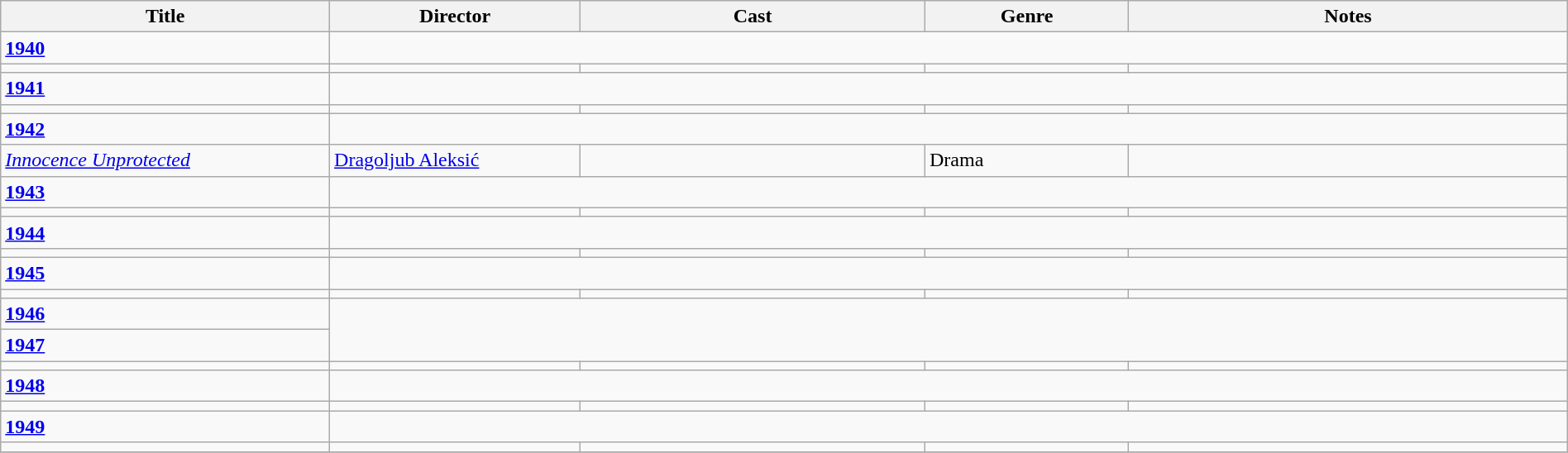<table class="wikitable" style="width:100%;">
<tr>
<th style="width:21%;">Title</th>
<th style="width:16%;">Director</th>
<th style="width:22%;">Cast</th>
<th style="width:13%;">Genre</th>
<th style="width:28%;">Notes</th>
</tr>
<tr>
<td><strong><a href='#'>1940</a></strong></td>
</tr>
<tr>
<td></td>
<td></td>
<td></td>
<td></td>
<td></td>
</tr>
<tr>
<td><strong><a href='#'>1941</a></strong></td>
</tr>
<tr>
<td></td>
<td></td>
<td></td>
<td></td>
<td></td>
</tr>
<tr>
<td><strong><a href='#'>1942</a></strong></td>
</tr>
<tr>
<td><em><a href='#'>Innocence Unprotected</a></em></td>
<td><a href='#'>Dragoljub Aleksić</a></td>
<td></td>
<td>Drama</td>
<td></td>
</tr>
<tr>
<td><strong><a href='#'>1943</a></strong></td>
</tr>
<tr>
<td></td>
<td></td>
<td></td>
<td></td>
<td></td>
</tr>
<tr>
<td><strong><a href='#'>1944</a></strong></td>
</tr>
<tr>
<td></td>
<td></td>
<td></td>
<td></td>
<td></td>
</tr>
<tr>
<td><strong><a href='#'>1945</a></strong></td>
</tr>
<tr>
<td></td>
<td></td>
<td></td>
<td></td>
<td></td>
</tr>
<tr>
<td><strong><a href='#'>1946</a></strong></td>
</tr>
<tr>
<td><strong><a href='#'>1947</a></strong></td>
</tr>
<tr>
<td></td>
<td></td>
<td></td>
<td></td>
<td></td>
</tr>
<tr>
<td><strong><a href='#'>1948</a></strong></td>
</tr>
<tr>
<td></td>
<td></td>
<td></td>
<td></td>
<td></td>
</tr>
<tr>
<td><strong><a href='#'>1949</a></strong></td>
</tr>
<tr>
<td></td>
<td></td>
<td></td>
<td></td>
<td></td>
</tr>
<tr>
</tr>
</table>
